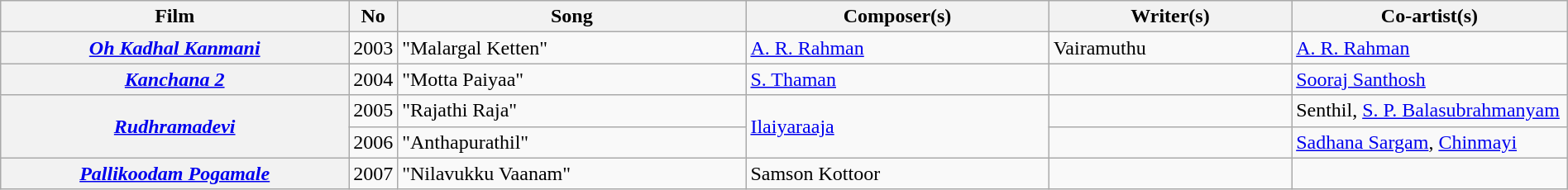<table class="wikitable plainrowheaders" width="100%" textcolor:#000;">
<tr>
<th scope="col" width="23%"><strong>Film</strong></th>
<th><strong>No</strong></th>
<th scope="col" width="23%"><strong>Song</strong></th>
<th scope="col" width="20%"><strong>Composer(s)</strong></th>
<th scope="col" width="16%"><strong>Writer(s)</strong></th>
<th scope="col" width="18%"><strong>Co-artist(s)</strong></th>
</tr>
<tr>
<th><a href='#'><em>Oh Kadhal Kanmani</em></a></th>
<td>2003</td>
<td>"Malargal Ketten"</td>
<td><a href='#'>A. R. Rahman</a></td>
<td>Vairamuthu</td>
<td><a href='#'>A. R. Rahman</a></td>
</tr>
<tr>
<th><em><a href='#'>Kanchana 2</a></em></th>
<td>2004</td>
<td>"Motta Paiyaa"</td>
<td><a href='#'>S. Thaman</a></td>
<td></td>
<td><a href='#'>Sooraj Santhosh</a></td>
</tr>
<tr>
<th rowspan="2"><a href='#'><em>Rudhramadevi</em></a></th>
<td>2005</td>
<td>"Rajathi Raja"</td>
<td rowspan="2"><a href='#'>Ilaiyaraaja</a></td>
<td></td>
<td>Senthil, <a href='#'>S. P. Balasubrahmanyam</a></td>
</tr>
<tr>
<td>2006</td>
<td>"Anthapurathil"</td>
<td></td>
<td><a href='#'>Sadhana Sargam</a>, <a href='#'>Chinmayi</a></td>
</tr>
<tr>
<th><em><a href='#'>Pallikoodam Pogamale</a></em></th>
<td>2007</td>
<td>"Nilavukku Vaanam"</td>
<td>Samson Kottoor</td>
<td></td>
<td></td>
</tr>
</table>
